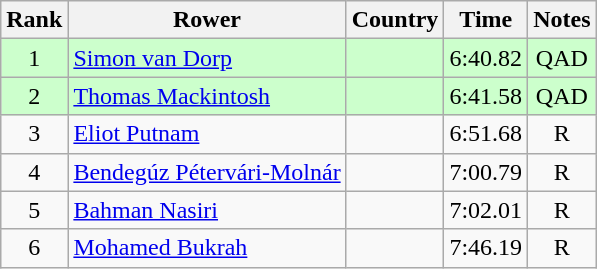<table class="wikitable" style="text-align:center">
<tr>
<th>Rank</th>
<th>Rower</th>
<th>Country</th>
<th>Time</th>
<th>Notes</th>
</tr>
<tr bgcolor=ccffcc>
<td>1</td>
<td align="left"><a href='#'>Simon van Dorp</a></td>
<td align="left"></td>
<td>6:40.82</td>
<td>QAD</td>
</tr>
<tr bgcolor=ccffcc>
<td>2</td>
<td align="left"><a href='#'>Thomas Mackintosh</a></td>
<td align="left"></td>
<td>6:41.58</td>
<td>QAD</td>
</tr>
<tr>
<td>3</td>
<td align="left"><a href='#'>Eliot Putnam</a></td>
<td align="left"></td>
<td>6:51.68</td>
<td>R</td>
</tr>
<tr>
<td>4</td>
<td align="left"><a href='#'>Bendegúz Pétervári-Molnár</a></td>
<td align="left"></td>
<td>7:00.79</td>
<td>R</td>
</tr>
<tr>
<td>5</td>
<td align="left"><a href='#'>Bahman Nasiri</a></td>
<td align="left"></td>
<td>7:02.01</td>
<td>R</td>
</tr>
<tr>
<td>6</td>
<td align="left"><a href='#'>Mohamed Bukrah</a></td>
<td align="left"></td>
<td>7:46.19</td>
<td>R</td>
</tr>
</table>
